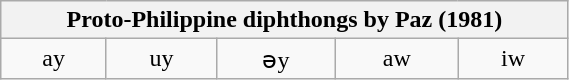<table class="wikitable" style="text-align:center" align="center" width="30%">
<tr>
<th colspan="5">Proto-Philippine diphthongs by Paz (1981)</th>
</tr>
<tr align="center">
<td>ay</td>
<td>uy</td>
<td>əy</td>
<td>aw</td>
<td>iw</td>
</tr>
</table>
